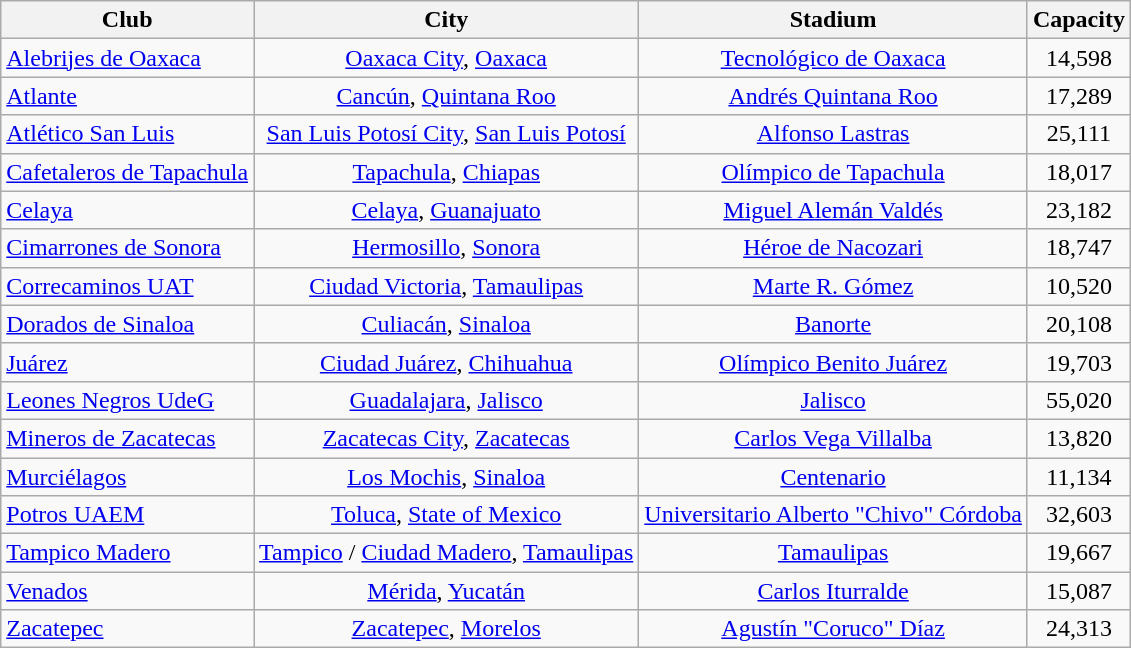<table class="wikitable sortable" style="text-align: center;">
<tr>
<th>Club</th>
<th>City</th>
<th>Stadium</th>
<th>Capacity</th>
</tr>
<tr>
<td align="left"><a href='#'>Alebrijes de Oaxaca</a></td>
<td><a href='#'>Oaxaca City</a>, <a href='#'>Oaxaca</a></td>
<td><a href='#'>Tecnológico de Oaxaca</a></td>
<td>14,598</td>
</tr>
<tr>
<td align="left"><a href='#'>Atlante</a></td>
<td><a href='#'>Cancún</a>, <a href='#'>Quintana Roo</a></td>
<td><a href='#'>Andrés Quintana Roo</a></td>
<td>17,289</td>
</tr>
<tr>
<td align="left"><a href='#'>Atlético San Luis</a></td>
<td><a href='#'>San Luis Potosí City</a>, <a href='#'>San Luis Potosí</a></td>
<td><a href='#'>Alfonso Lastras</a></td>
<td>25,111</td>
</tr>
<tr>
<td align="left"><a href='#'>Cafetaleros de Tapachula</a></td>
<td><a href='#'>Tapachula</a>, <a href='#'>Chiapas</a></td>
<td><a href='#'>Olímpico de Tapachula</a></td>
<td>18,017</td>
</tr>
<tr>
<td align="left"><a href='#'>Celaya</a></td>
<td><a href='#'>Celaya</a>, <a href='#'>Guanajuato</a></td>
<td><a href='#'>Miguel Alemán Valdés</a></td>
<td>23,182</td>
</tr>
<tr>
<td align="left"><a href='#'>Cimarrones de Sonora</a></td>
<td><a href='#'>Hermosillo</a>, <a href='#'>Sonora</a></td>
<td><a href='#'>Héroe de Nacozari</a></td>
<td>18,747</td>
</tr>
<tr>
<td align="left"><a href='#'>Correcaminos UAT</a></td>
<td><a href='#'>Ciudad Victoria</a>, <a href='#'>Tamaulipas</a></td>
<td><a href='#'>Marte R. Gómez</a></td>
<td>10,520</td>
</tr>
<tr>
<td align="left"><a href='#'>Dorados de Sinaloa</a></td>
<td><a href='#'>Culiacán</a>, <a href='#'>Sinaloa</a></td>
<td><a href='#'>Banorte</a></td>
<td>20,108</td>
</tr>
<tr>
<td align="left"><a href='#'>Juárez</a></td>
<td><a href='#'>Ciudad Juárez</a>, <a href='#'>Chihuahua</a></td>
<td><a href='#'>Olímpico Benito Juárez</a></td>
<td>19,703</td>
</tr>
<tr>
<td align="left"><a href='#'>Leones Negros UdeG</a></td>
<td><a href='#'>Guadalajara</a>, <a href='#'>Jalisco</a></td>
<td><a href='#'>Jalisco</a></td>
<td>55,020</td>
</tr>
<tr>
<td align="left"><a href='#'>Mineros de Zacatecas</a></td>
<td><a href='#'>Zacatecas City</a>, <a href='#'>Zacatecas</a></td>
<td><a href='#'>Carlos Vega Villalba</a></td>
<td>13,820</td>
</tr>
<tr>
<td align="left"><a href='#'>Murciélagos</a></td>
<td><a href='#'>Los Mochis</a>, <a href='#'>Sinaloa</a></td>
<td><a href='#'>Centenario</a></td>
<td>11,134</td>
</tr>
<tr>
<td align="left"><a href='#'>Potros UAEM</a></td>
<td><a href='#'>Toluca</a>, <a href='#'>State of Mexico</a></td>
<td><a href='#'>Universitario Alberto "Chivo" Córdoba</a></td>
<td>32,603</td>
</tr>
<tr>
<td align="left"><a href='#'>Tampico Madero</a></td>
<td><a href='#'>Tampico</a> / <a href='#'>Ciudad Madero</a>, <a href='#'>Tamaulipas</a></td>
<td><a href='#'>Tamaulipas</a></td>
<td>19,667</td>
</tr>
<tr>
<td align="left"><a href='#'>Venados</a></td>
<td><a href='#'>Mérida</a>, <a href='#'>Yucatán</a></td>
<td><a href='#'>Carlos Iturralde</a></td>
<td>15,087</td>
</tr>
<tr>
<td align="left"><a href='#'>Zacatepec</a></td>
<td><a href='#'>Zacatepec</a>, <a href='#'>Morelos</a></td>
<td><a href='#'>Agustín "Coruco" Díaz</a></td>
<td>24,313</td>
</tr>
</table>
